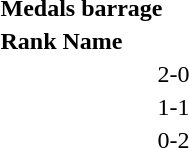<table style="text-align:center">
<tr>
<td colspan=3 align=left><strong>Medals barrage</strong></td>
</tr>
<tr>
<th>Rank</th>
<th align=left>Name</th>
</tr>
<tr>
<td></td>
<td align=left></td>
<td width=60>2-0</td>
</tr>
<tr>
<td></td>
<td align=left></td>
<td>1-1</td>
</tr>
<tr>
<td></td>
<td align=left></td>
<td>0-2</td>
</tr>
</table>
